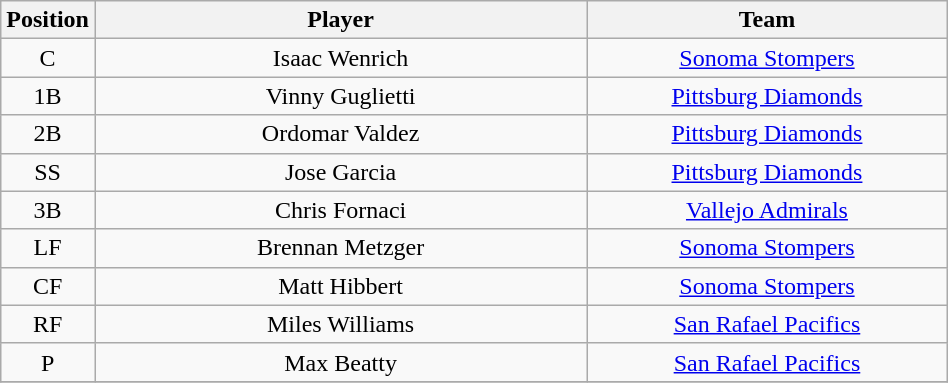<table class="wikitable"  style="width:50%; text-align:center;">
<tr>
<th style="width:5%;">Position</th>
<th style="width:55%;">Player</th>
<th style="width:55%;">Team</th>
</tr>
<tr>
<td>C</td>
<td>Isaac Wenrich</td>
<td><a href='#'>Sonoma Stompers</a></td>
</tr>
<tr>
<td>1B</td>
<td>Vinny Guglietti</td>
<td><a href='#'>Pittsburg Diamonds</a></td>
</tr>
<tr>
<td>2B</td>
<td>Ordomar Valdez</td>
<td><a href='#'>Pittsburg Diamonds</a></td>
</tr>
<tr>
<td>SS</td>
<td>Jose Garcia</td>
<td><a href='#'>Pittsburg Diamonds</a></td>
</tr>
<tr>
<td>3B</td>
<td>Chris Fornaci</td>
<td><a href='#'>Vallejo Admirals</a></td>
</tr>
<tr>
<td>LF</td>
<td>Brennan Metzger</td>
<td><a href='#'>Sonoma Stompers</a></td>
</tr>
<tr>
<td>CF</td>
<td>Matt Hibbert</td>
<td><a href='#'>Sonoma Stompers</a></td>
</tr>
<tr>
<td>RF</td>
<td>Miles Williams</td>
<td><a href='#'>San Rafael Pacifics</a></td>
</tr>
<tr>
<td>P</td>
<td>Max Beatty</td>
<td><a href='#'>San Rafael Pacifics</a></td>
</tr>
<tr>
</tr>
</table>
